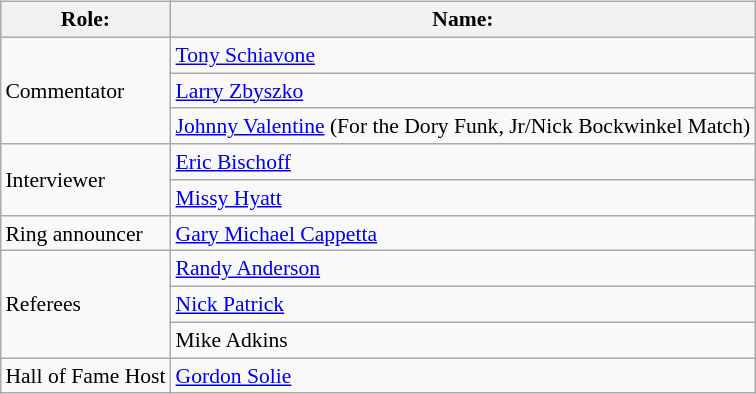<table class=wikitable style="font-size:90%; margin: 0.5em 0 0.5em 1em; float: right; clear: right;">
<tr>
<th>Role:</th>
<th>Name:</th>
</tr>
<tr>
<td rowspan=3>Commentator</td>
<td><a href='#'>Tony Schiavone</a></td>
</tr>
<tr>
<td><a href='#'>Larry Zbyszko</a></td>
</tr>
<tr>
<td><a href='#'>Johnny Valentine</a> (For the Dory Funk, Jr/Nick Bockwinkel Match)</td>
</tr>
<tr>
<td rowspan=2>Interviewer</td>
<td><a href='#'>Eric Bischoff</a></td>
</tr>
<tr>
<td><a href='#'>Missy Hyatt</a></td>
</tr>
<tr>
<td>Ring announcer</td>
<td><a href='#'>Gary Michael Cappetta</a></td>
</tr>
<tr>
<td rowspan=3>Referees</td>
<td><a href='#'>Randy Anderson</a></td>
</tr>
<tr>
<td><a href='#'>Nick Patrick</a></td>
</tr>
<tr>
<td>Mike Adkins</td>
</tr>
<tr>
<td>Hall of Fame Host</td>
<td><a href='#'>Gordon Solie</a></td>
</tr>
</table>
